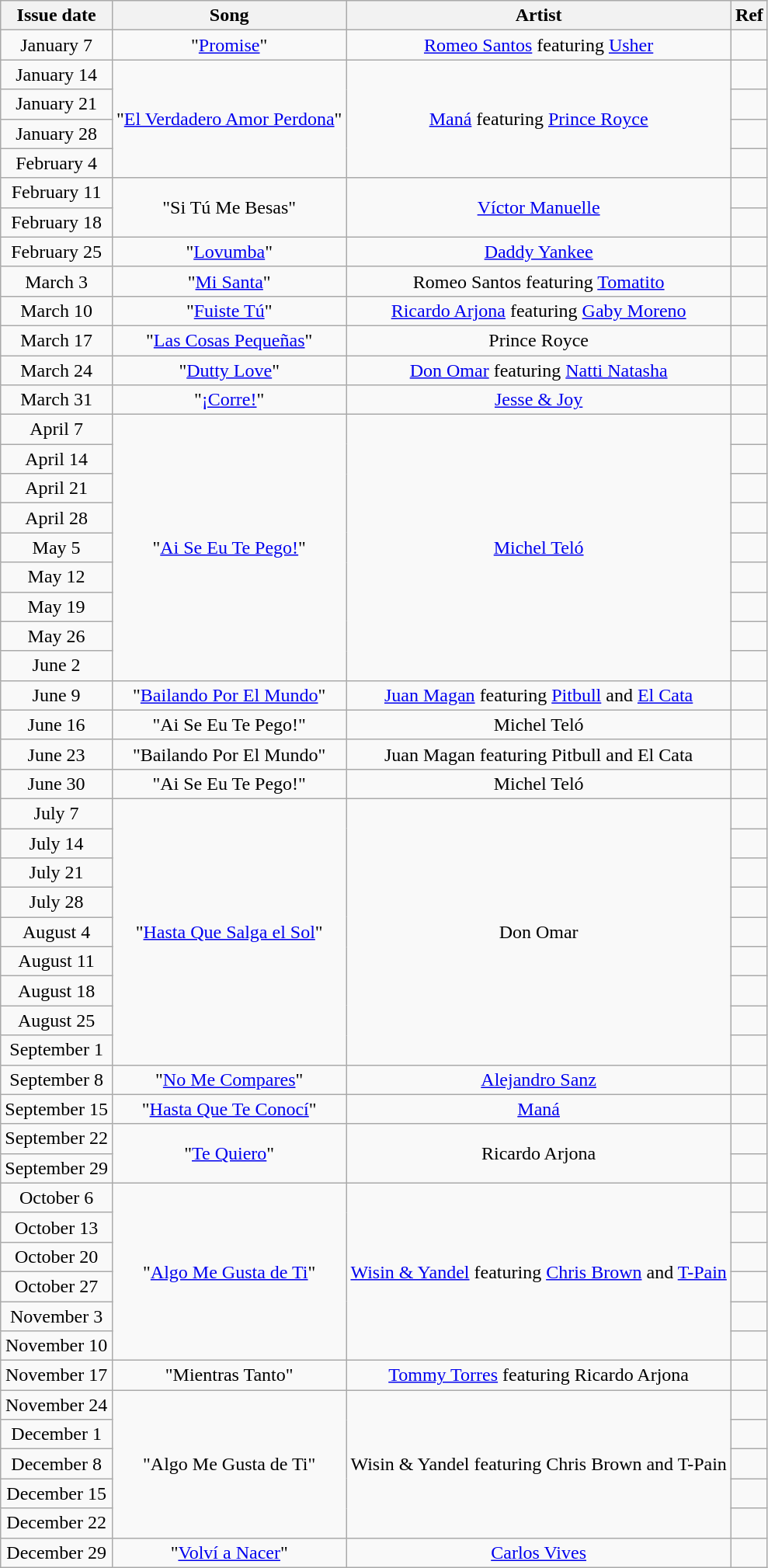<table class="wikitable" style="text-align: center;">
<tr>
<th>Issue date</th>
<th>Song</th>
<th>Artist</th>
<th>Ref</th>
</tr>
<tr>
<td>January 7</td>
<td style="text-align: center;">"<a href='#'>Promise</a>"</td>
<td style="text-align: center;"><a href='#'>Romeo Santos</a> featuring <a href='#'>Usher</a></td>
<td style="text-align: center;"></td>
</tr>
<tr>
<td>January 14</td>
<td style="text-align: center;" rowspan="4">"<a href='#'>El Verdadero Amor Perdona</a>"</td>
<td style="text-align: center;" rowspan="4"><a href='#'>Maná</a> featuring <a href='#'>Prince Royce</a></td>
<td style="text-align: center;"></td>
</tr>
<tr>
<td>January 21</td>
<td style="text-align: center;"></td>
</tr>
<tr>
<td>January 28</td>
<td style="text-align: center;"></td>
</tr>
<tr>
<td>February 4</td>
<td style="text-align: center;"></td>
</tr>
<tr>
<td>February 11</td>
<td style="text-align: center;" rowspan="2">"Si Tú Me Besas"</td>
<td style="text-align: center;" rowspan="2"><a href='#'>Víctor Manuelle</a></td>
<td style="text-align: center;"></td>
</tr>
<tr>
<td>February 18</td>
<td style="text-align: center;"></td>
</tr>
<tr>
<td>February 25</td>
<td style="text-align: center;">"<a href='#'>Lovumba</a>"</td>
<td style="text-align: center;"><a href='#'>Daddy Yankee</a></td>
<td style="text-align: center;"></td>
</tr>
<tr>
<td>March 3</td>
<td style="text-align: center;">"<a href='#'>Mi Santa</a>"</td>
<td style="text-align: center;">Romeo Santos featuring <a href='#'>Tomatito</a></td>
<td style="text-align: center;"></td>
</tr>
<tr>
<td>March 10</td>
<td style="text-align: center;" rowspan="">"<a href='#'>Fuiste Tú</a>"</td>
<td style="text-align: center;" rowspan=""><a href='#'>Ricardo Arjona</a> featuring <a href='#'>Gaby Moreno</a></td>
<td style="text-align: center;"></td>
</tr>
<tr>
<td>March 17</td>
<td style="text-align: center;" rowspan="">"<a href='#'>Las Cosas Pequeñas</a>"</td>
<td style="text-align: center;" rowspan="">Prince Royce</td>
<td style="text-align: center;"></td>
</tr>
<tr>
<td>March 24</td>
<td style="text-align: center;" rowspan="">"<a href='#'>Dutty Love</a>"</td>
<td style="text-align: center;" rowspan=""><a href='#'>Don Omar</a> featuring <a href='#'>Natti Natasha</a></td>
<td style="text-align: center;"></td>
</tr>
<tr>
<td>March 31</td>
<td style="text-align: center;" rowspan="">"<a href='#'>¡Corre!</a>"</td>
<td style="text-align: center;" rowspan=""><a href='#'>Jesse & Joy</a></td>
<td style="text-align: center;"></td>
</tr>
<tr>
<td>April 7</td>
<td style="text-align: center;" rowspan="9">"<a href='#'>Ai Se Eu Te Pego!</a>"</td>
<td style="text-align: center;" rowspan="9"><a href='#'>Michel Teló</a></td>
<td style="text-align: center;"></td>
</tr>
<tr>
<td>April 14</td>
<td style="text-align: center;"></td>
</tr>
<tr>
<td>April 21</td>
<td style="text-align: center;"></td>
</tr>
<tr>
<td>April 28</td>
<td style="text-align: center;"></td>
</tr>
<tr>
<td>May 5</td>
<td style="text-align: center;"></td>
</tr>
<tr>
<td>May 12</td>
<td style="text-align: center;"></td>
</tr>
<tr>
<td>May 19</td>
<td style="text-align: center;"></td>
</tr>
<tr>
<td>May 26</td>
<td style="text-align: center;"></td>
</tr>
<tr>
<td>June 2</td>
<td style="text-align: center;"></td>
</tr>
<tr>
<td>June 9</td>
<td style="text-align: center;">"<a href='#'>Bailando Por El Mundo</a>"</td>
<td style="text-align: center;"><a href='#'>Juan Magan</a> featuring <a href='#'>Pitbull</a> and <a href='#'>El Cata</a></td>
<td style="text-align: center;"></td>
</tr>
<tr>
<td>June 16</td>
<td style="text-align: center;">"Ai Se Eu Te Pego!"</td>
<td style="text-align: center;">Michel Teló</td>
<td style="text-align: center;"></td>
</tr>
<tr>
<td>June 23</td>
<td style="text-align: center;">"Bailando Por El Mundo"</td>
<td style="text-align: center;">Juan Magan featuring Pitbull and El Cata</td>
<td style="text-align: center;"></td>
</tr>
<tr>
<td>June 30</td>
<td style="text-align: center;">"Ai Se Eu Te Pego!"</td>
<td style="text-align: center;">Michel Teló</td>
<td style="text-align: center;"></td>
</tr>
<tr>
<td>July 7</td>
<td style="text-align: center;" rowspan="9">"<a href='#'>Hasta Que Salga el Sol</a>"</td>
<td style="text-align: center;" rowspan="9">Don Omar</td>
<td style="text-align: center;"></td>
</tr>
<tr>
<td>July 14</td>
<td style="text-align: center;"></td>
</tr>
<tr>
<td>July 21</td>
<td style="text-align: center;"></td>
</tr>
<tr>
<td>July 28</td>
<td style="text-align: center;"></td>
</tr>
<tr>
<td>August 4</td>
<td style="text-align: center;"></td>
</tr>
<tr>
<td>August 11</td>
<td style="text-align: center;"></td>
</tr>
<tr>
<td>August 18</td>
<td style="text-align: center;"></td>
</tr>
<tr>
<td>August 25</td>
<td style="text-align: center;"></td>
</tr>
<tr>
<td>September 1</td>
<td style="text-align: center;"></td>
</tr>
<tr>
<td>September 8</td>
<td style="text-align: center;">"<a href='#'>No Me Compares</a>"</td>
<td style="text-align: center;"><a href='#'>Alejandro Sanz</a></td>
<td style="text-align: center;"></td>
</tr>
<tr>
<td>September 15</td>
<td style="text-align: center;">"<a href='#'>Hasta Que Te Conocí</a>"</td>
<td style="text-align: center;"><a href='#'>Maná</a></td>
<td style="text-align: center;"></td>
</tr>
<tr>
<td>September 22</td>
<td style="text-align: center;" rowspan="2">"<a href='#'>Te Quiero</a>"</td>
<td style="text-align: center;" rowspan="2">Ricardo Arjona</td>
<td style="text-align: center;"></td>
</tr>
<tr>
<td>September 29</td>
<td style="text-align: center;"></td>
</tr>
<tr>
<td>October 6</td>
<td style="text-align: center;" rowspan="6">"<a href='#'>Algo Me Gusta de Ti</a>"</td>
<td style="text-align: center;" rowspan="6"><a href='#'>Wisin & Yandel</a> featuring <a href='#'>Chris Brown</a> and <a href='#'>T-Pain</a></td>
<td style="text-align: center;"></td>
</tr>
<tr>
<td>October 13</td>
<td style="text-align: center;"></td>
</tr>
<tr>
<td>October 20</td>
<td style="text-align: center;"></td>
</tr>
<tr>
<td>October 27</td>
<td style="text-align: center;"></td>
</tr>
<tr>
<td>November 3</td>
<td style="text-align: center;"></td>
</tr>
<tr>
<td>November 10</td>
<td style="text-align: center;"></td>
</tr>
<tr>
<td>November 17</td>
<td style="text-align: center;">"Mientras Tanto"</td>
<td style="text-align: center;"><a href='#'>Tommy Torres</a> featuring Ricardo Arjona</td>
<td style="text-align: center;"></td>
</tr>
<tr>
<td>November 24</td>
<td style="text-align: center;" rowspan="5">"Algo Me Gusta de Ti"</td>
<td style="text-align: center;" rowspan="5">Wisin & Yandel featuring Chris Brown and T-Pain</td>
<td style="text-align: center;"></td>
</tr>
<tr>
<td>December 1</td>
<td style="text-align: center;"></td>
</tr>
<tr>
<td>December 8</td>
<td style="text-align: center;"></td>
</tr>
<tr>
<td>December 15</td>
<td style="text-align: center;"></td>
</tr>
<tr>
<td>December 22</td>
<td style="text-align: center;"></td>
</tr>
<tr>
<td>December 29</td>
<td style="text-align: center;">"<a href='#'>Volví a Nacer</a>"</td>
<td style="text-align: center;"><a href='#'>Carlos Vives</a></td>
<td style="text-align: center;"></td>
</tr>
</table>
